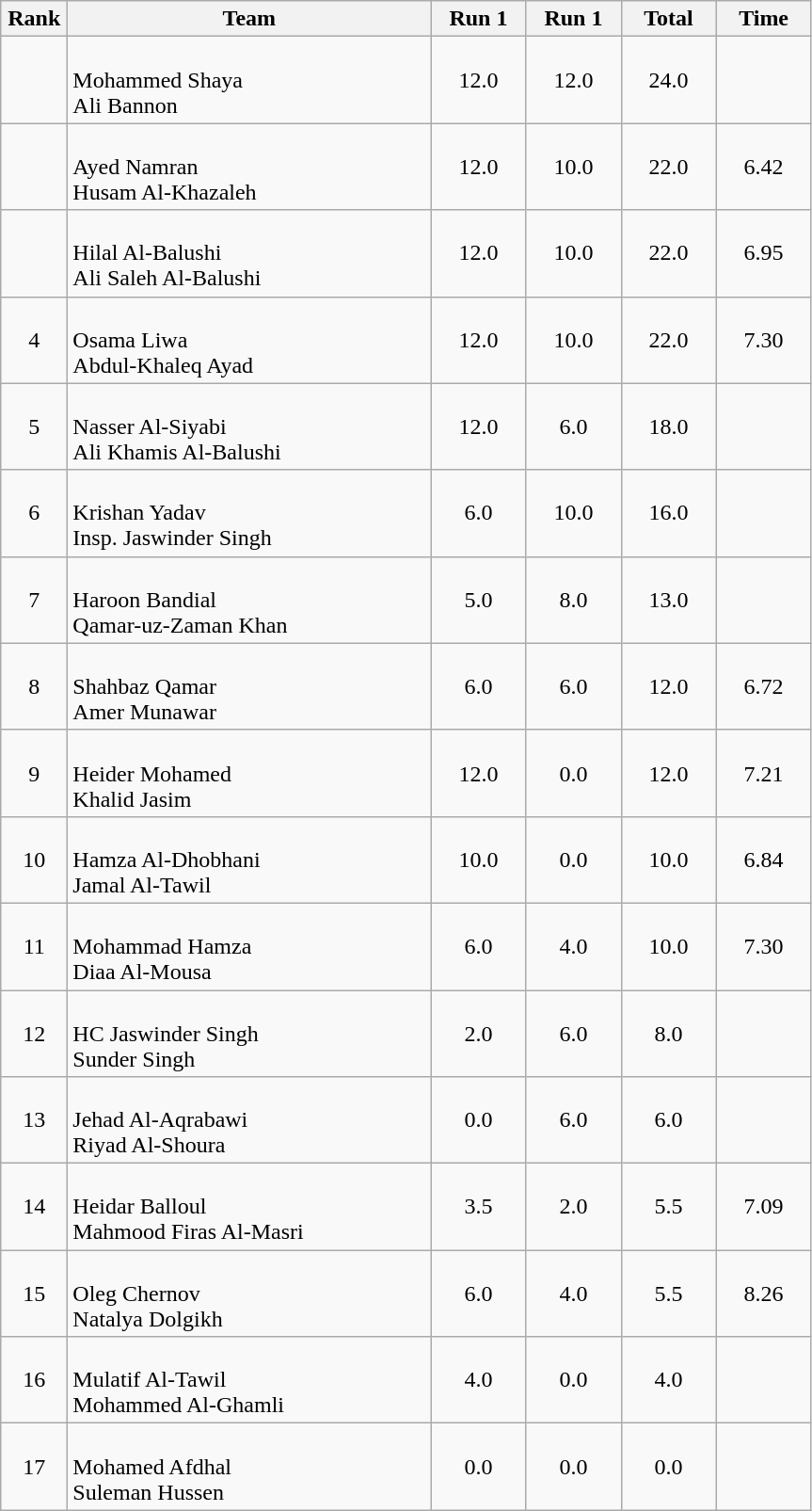<table class=wikitable style="text-align:center">
<tr>
<th width=40>Rank</th>
<th width=250>Team</th>
<th width=60>Run 1</th>
<th width=60>Run 1</th>
<th width=60>Total</th>
<th width=60>Time</th>
</tr>
<tr>
<td></td>
<td style="text-align:left"><br>Mohammed Shaya<br>Ali Bannon</td>
<td>12.0</td>
<td>12.0</td>
<td>24.0</td>
<td></td>
</tr>
<tr>
<td></td>
<td style="text-align:left"><br>Ayed Namran<br>Husam Al-Khazaleh</td>
<td>12.0</td>
<td>10.0</td>
<td>22.0</td>
<td>6.42</td>
</tr>
<tr>
<td></td>
<td style="text-align:left"><br>Hilal Al-Balushi<br>Ali Saleh Al-Balushi</td>
<td>12.0</td>
<td>10.0</td>
<td>22.0</td>
<td>6.95</td>
</tr>
<tr>
<td>4</td>
<td style="text-align:left"><br>Osama Liwa<br>Abdul-Khaleq Ayad</td>
<td>12.0</td>
<td>10.0</td>
<td>22.0</td>
<td>7.30</td>
</tr>
<tr>
<td>5</td>
<td style="text-align:left"><br>Nasser Al-Siyabi<br>Ali Khamis Al-Balushi</td>
<td>12.0</td>
<td>6.0</td>
<td>18.0</td>
<td></td>
</tr>
<tr>
<td>6</td>
<td style="text-align:left"><br>Krishan Yadav<br>Insp. Jaswinder Singh</td>
<td>6.0</td>
<td>10.0</td>
<td>16.0</td>
<td></td>
</tr>
<tr>
<td>7</td>
<td style="text-align:left"><br>Haroon Bandial<br>Qamar-uz-Zaman Khan</td>
<td>5.0</td>
<td>8.0</td>
<td>13.0</td>
<td></td>
</tr>
<tr>
<td>8</td>
<td style="text-align:left"><br>Shahbaz Qamar<br>Amer Munawar</td>
<td>6.0</td>
<td>6.0</td>
<td>12.0</td>
<td>6.72</td>
</tr>
<tr>
<td>9</td>
<td style="text-align:left"><br>Heider Mohamed<br>Khalid Jasim</td>
<td>12.0</td>
<td>0.0</td>
<td>12.0</td>
<td>7.21</td>
</tr>
<tr>
<td>10</td>
<td style="text-align:left"><br>Hamza Al-Dhobhani<br>Jamal Al-Tawil</td>
<td>10.0</td>
<td>0.0</td>
<td>10.0</td>
<td>6.84</td>
</tr>
<tr>
<td>11</td>
<td style="text-align:left"><br>Mohammad Hamza<br>Diaa Al-Mousa</td>
<td>6.0</td>
<td>4.0</td>
<td>10.0</td>
<td>7.30</td>
</tr>
<tr>
<td>12</td>
<td style="text-align:left"><br>HC Jaswinder Singh<br>Sunder Singh</td>
<td>2.0</td>
<td>6.0</td>
<td>8.0</td>
<td></td>
</tr>
<tr>
<td>13</td>
<td style="text-align:left"><br>Jehad Al-Aqrabawi<br>Riyad Al-Shoura</td>
<td>0.0</td>
<td>6.0</td>
<td>6.0</td>
<td></td>
</tr>
<tr>
<td>14</td>
<td style="text-align:left"><br>Heidar Balloul<br>Mahmood Firas Al-Masri</td>
<td>3.5</td>
<td>2.0</td>
<td>5.5</td>
<td>7.09</td>
</tr>
<tr>
<td>15</td>
<td style="text-align:left"><br>Oleg Chernov<br>Natalya Dolgikh</td>
<td>6.0</td>
<td>4.0</td>
<td>5.5</td>
<td>8.26</td>
</tr>
<tr>
<td>16</td>
<td style="text-align:left"><br>Mulatif Al-Tawil<br>Mohammed Al-Ghamli</td>
<td>4.0</td>
<td>0.0</td>
<td>4.0</td>
<td></td>
</tr>
<tr>
<td>17</td>
<td style="text-align:left"><br>Mohamed Afdhal<br>Suleman Hussen</td>
<td>0.0</td>
<td>0.0</td>
<td>0.0</td>
<td></td>
</tr>
</table>
